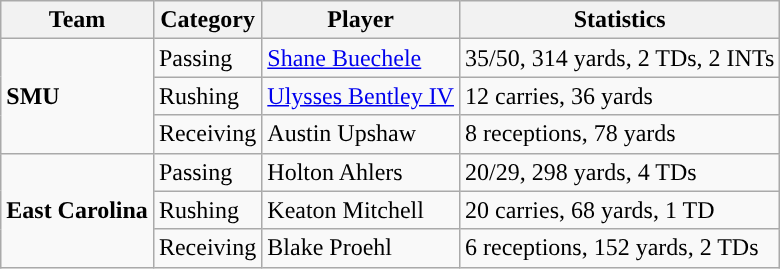<table class="wikitable" style="float: left;">
<tr>
<th>Team</th>
<th>Category</th>
<th>Player</th>
<th>Statistics</th>
</tr>
<tr>
<td rowspan=3><strong>SMU</strong></td>
<td>Passing</td>
<td><a href='#'>Shane Buechele</a></td>
<td>35/50, 314 yards, 2 TDs, 2 INTs</td>
</tr>
<tr>
<td>Rushing</td>
<td><a href='#'>Ulysses Bentley IV</a></td>
<td>12 carries, 36 yards</td>
</tr>
<tr>
<td>Receiving</td>
<td>Austin Upshaw</td>
<td>8 receptions, 78 yards</td>
</tr>
<tr>
<td rowspan=3><strong>East Carolina</strong></td>
<td>Passing</td>
<td>Holton Ahlers</td>
<td>20/29, 298 yards, 4 TDs</td>
</tr>
<tr>
<td>Rushing</td>
<td>Keaton Mitchell</td>
<td>20 carries, 68 yards, 1 TD</td>
</tr>
<tr>
<td>Receiving</td>
<td>Blake Proehl</td>
<td>6 receptions, 152 yards, 2 TDs</td>
</tr>
</table>
